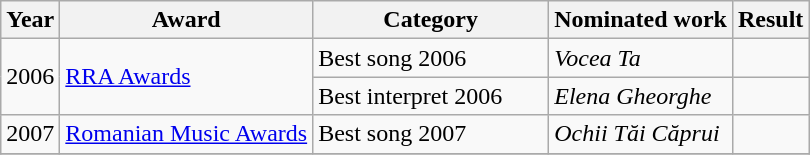<table class="wikitable">
<tr>
<th>Year</th>
<th>Award</th>
<th>Category</th>
<th>Nominated work</th>
<th>Result</th>
</tr>
<tr>
<td rowspan="2">2006</td>
<td rowspan="2"><a href='#'>RRA Awards</a></td>
<td width="150">Best song 2006</td>
<td style="150"><em>Vocea Ta</em></td>
<td></td>
</tr>
<tr>
<td width="150">Best interpret 2006</td>
<td style="150"><em>Elena Gheorghe</em></td>
<td></td>
</tr>
<tr>
<td rowspan="1">2007</td>
<td rowspan="1"><a href='#'>Romanian Music Awards</a></td>
<td width="150">Best song 2007</td>
<td style="150"><em>Ochii Tăi Căprui</em></td>
<td></td>
</tr>
<tr>
</tr>
</table>
